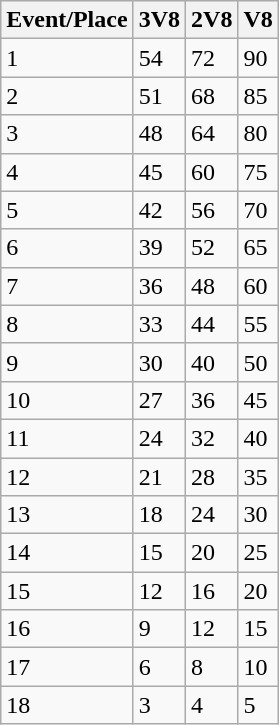<table class="wikitable">
<tr>
<th>Event/Place</th>
<th>3V8</th>
<th>2V8</th>
<th>V8</th>
</tr>
<tr>
<td>1</td>
<td>54</td>
<td>72</td>
<td>90</td>
</tr>
<tr>
<td>2</td>
<td>51</td>
<td>68</td>
<td>85</td>
</tr>
<tr>
<td>3</td>
<td>48</td>
<td>64</td>
<td>80</td>
</tr>
<tr>
<td>4</td>
<td>45</td>
<td>60</td>
<td>75</td>
</tr>
<tr>
<td>5</td>
<td>42</td>
<td>56</td>
<td>70</td>
</tr>
<tr>
<td>6</td>
<td>39</td>
<td>52</td>
<td>65</td>
</tr>
<tr>
<td>7</td>
<td>36</td>
<td>48</td>
<td>60</td>
</tr>
<tr>
<td>8</td>
<td>33</td>
<td>44</td>
<td>55</td>
</tr>
<tr>
<td>9</td>
<td>30</td>
<td>40</td>
<td>50</td>
</tr>
<tr>
<td>10</td>
<td>27</td>
<td>36</td>
<td>45</td>
</tr>
<tr>
<td>11</td>
<td>24</td>
<td>32</td>
<td>40</td>
</tr>
<tr>
<td>12</td>
<td>21</td>
<td>28</td>
<td>35</td>
</tr>
<tr>
<td>13</td>
<td>18</td>
<td>24</td>
<td>30</td>
</tr>
<tr>
<td>14</td>
<td>15</td>
<td>20</td>
<td>25</td>
</tr>
<tr>
<td>15</td>
<td>12</td>
<td>16</td>
<td>20</td>
</tr>
<tr>
<td>16</td>
<td>9</td>
<td>12</td>
<td>15</td>
</tr>
<tr>
<td>17</td>
<td>6</td>
<td>8</td>
<td>10</td>
</tr>
<tr>
<td>18</td>
<td>3</td>
<td>4</td>
<td>5</td>
</tr>
</table>
